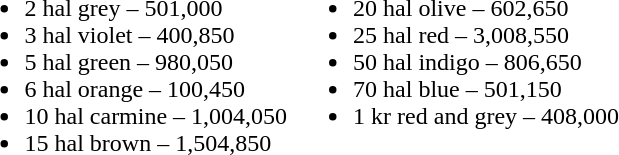<table>
<tr>
<td><br><ul><li>2 hal grey – 501,000</li><li>3 hal violet – 400,850</li><li>5 hal green – 980,050</li><li>6 hal orange – 100,450</li><li>10 hal carmine – 1,004,050</li><li>15 hal brown – 1,504,850</li></ul></td>
<td><br><ul><li>20 hal olive – 602,650</li><li>25 hal red – 3,008,550</li><li>50 hal indigo – 806,650</li><li>70 hal blue – 501,150</li><li>1 kr red and grey – 408,000</li></ul><br></td>
</tr>
</table>
